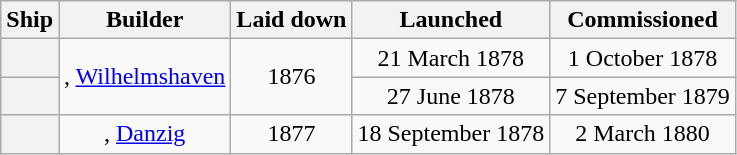<table class="wikitable plainrowheaders">
<tr>
<th scope="col">Ship</th>
<th scope="col">Builder</th>
<th scope="col">Laid down</th>
<th scope="col">Launched</th>
<th scope="col">Commissioned</th>
</tr>
<tr>
<th scope="row"></th>
<td rowspan=2>, <a href='#'>Wilhelmshaven</a></td>
<td style="text-align:center;" rowspan=2>1876</td>
<td align=center>21 March 1878</td>
<td align=center>1 October 1878</td>
</tr>
<tr>
<th scope="row"></th>
<td align=center>27 June 1878</td>
<td align=center>7 September 1879</td>
</tr>
<tr>
<th scope="row"></th>
<td align=center>, <a href='#'>Danzig</a></td>
<td align=center>1877</td>
<td align=center>18 September 1878</td>
<td align=center>2 March 1880</td>
</tr>
</table>
